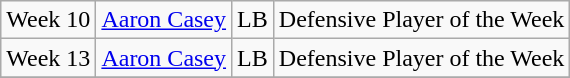<table class="wikitable sortable sortable" style="text-align: center">
<tr>
<td>Week 10</td>
<td><a href='#'>Aaron Casey</a></td>
<td>LB</td>
<td>Defensive Player of the Week</td>
</tr>
<tr>
<td>Week 13</td>
<td><a href='#'>Aaron Casey</a></td>
<td>LB</td>
<td>Defensive Player of the Week</td>
</tr>
<tr>
</tr>
</table>
